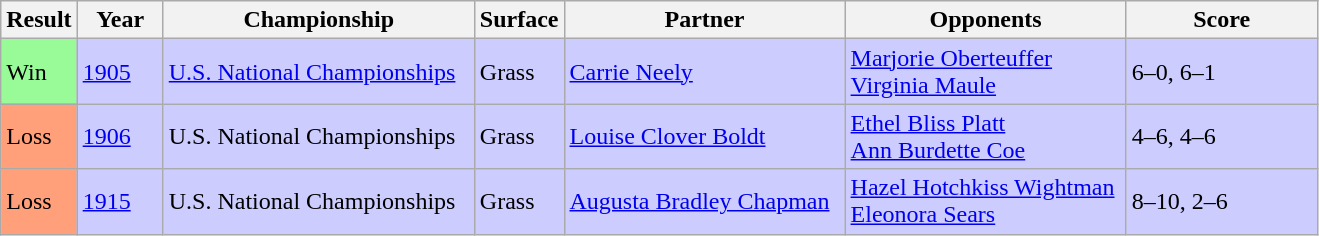<table class="sortable wikitable">
<tr>
<th style="width:40px">Result</th>
<th style="width:50px">Year</th>
<th style="width:200px">Championship</th>
<th style="width:50px">Surface</th>
<th style="width:180px">Partner</th>
<th style="width:180px">Opponents</th>
<th style="width:120px" class="unsortable">Score</th>
</tr>
<tr style="background:#ccf;">
<td style="background:#98fb98;">Win</td>
<td><a href='#'>1905</a></td>
<td><a href='#'>U.S. National Championships</a></td>
<td>Grass</td>
<td> <a href='#'>Carrie Neely</a></td>
<td> <a href='#'>Marjorie Oberteuffer</a><br> <a href='#'>Virginia Maule</a></td>
<td>6–0, 6–1</td>
</tr>
<tr style="background:#ccf;">
<td bgcolor="FFA07A">Loss</td>
<td><a href='#'>1906</a></td>
<td>U.S. National Championships</td>
<td>Grass</td>
<td> <a href='#'>Louise Clover Boldt</a></td>
<td> <a href='#'>Ethel Bliss Platt</a><br>  <a href='#'>Ann Burdette Coe</a></td>
<td>4–6, 4–6</td>
</tr>
<tr style="background:#ccf;">
<td bgcolor="FFA07A">Loss</td>
<td><a href='#'>1915</a></td>
<td>U.S. National Championships</td>
<td>Grass</td>
<td> <a href='#'>Augusta Bradley Chapman</a></td>
<td> <a href='#'>Hazel Hotchkiss Wightman</a><br> <a href='#'>Eleonora Sears</a></td>
<td>8–10, 2–6</td>
</tr>
</table>
